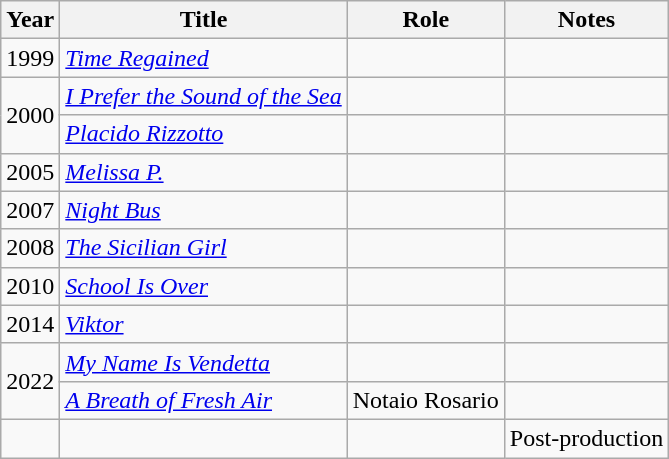<table class="wikitable sortable">
<tr>
<th>Year</th>
<th>Title</th>
<th>Role</th>
<th class="unsortable">Notes</th>
</tr>
<tr>
<td>1999</td>
<td><em><a href='#'>Time Regained</a></em></td>
<td></td>
<td></td>
</tr>
<tr>
<td rowspan=2>2000</td>
<td><em><a href='#'>I Prefer the Sound of the Sea</a></em></td>
<td></td>
<td></td>
</tr>
<tr>
<td><em><a href='#'>Placido Rizzotto</a></em></td>
<td></td>
<td></td>
</tr>
<tr>
<td>2005</td>
<td><em><a href='#'>Melissa P.</a></em></td>
<td></td>
<td></td>
</tr>
<tr>
<td>2007</td>
<td><em><a href='#'>Night Bus</a></em></td>
<td></td>
<td></td>
</tr>
<tr>
<td>2008</td>
<td><em><a href='#'>The Sicilian Girl</a></em></td>
<td></td>
<td></td>
</tr>
<tr>
<td>2010</td>
<td><em><a href='#'>School Is Over</a></em></td>
<td></td>
<td></td>
</tr>
<tr>
<td>2014</td>
<td><em><a href='#'>Viktor</a></em></td>
<td></td>
<td></td>
</tr>
<tr>
<td rowspan="2">2022</td>
<td><em><a href='#'>My Name Is Vendetta</a></em></td>
<td></td>
<td></td>
</tr>
<tr>
<td><em><a href='#'>A Breath of Fresh Air</a></em></td>
<td>Notaio Rosario</td>
<td></td>
</tr>
<tr>
<td></td>
<td></td>
<td></td>
<td>Post-production</td>
</tr>
</table>
